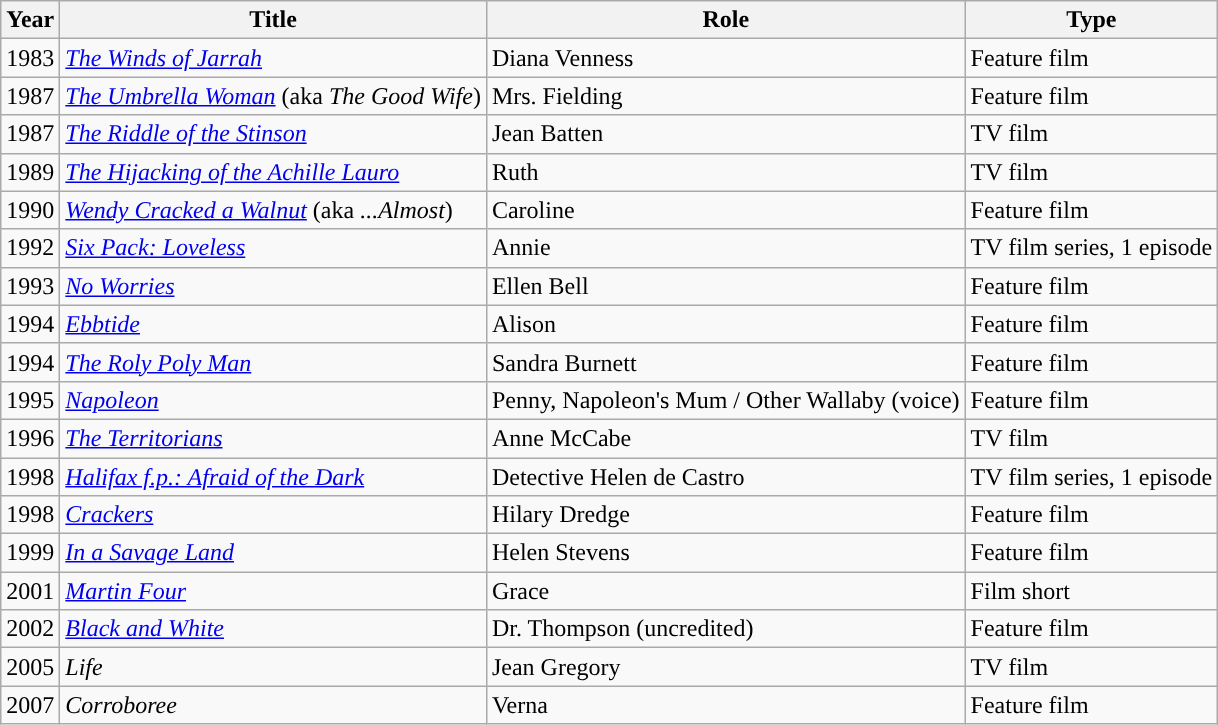<table class="wikitable">
<tr>
<th>Year</th>
<th>Title</th>
<th>Role</th>
<th>Type</th>
</tr>
<tr>
<td>1983</td>
<td><em><a href='#'>The Winds of Jarrah</a></em></td>
<td>Diana Venness</td>
<td>Feature film</td>
</tr>
<tr>
<td>1987</td>
<td><em><a href='#'>The Umbrella Woman</a></em> (aka <em>The Good Wife</em>)</td>
<td>Mrs. Fielding</td>
<td>Feature film</td>
</tr>
<tr>
<td>1987</td>
<td><em><a href='#'>The Riddle of the Stinson</a></em></td>
<td>Jean Batten</td>
<td>TV film</td>
</tr>
<tr>
<td>1989</td>
<td><em><a href='#'>The Hijacking of the Achille Lauro</a></em></td>
<td>Ruth</td>
<td>TV film</td>
</tr>
<tr>
<td>1990</td>
<td><em><a href='#'>Wendy Cracked a Walnut</a></em> (aka <em>...Almost</em>)</td>
<td>Caroline</td>
<td>Feature film</td>
</tr>
<tr>
<td>1992</td>
<td><em><a href='#'>Six Pack: Loveless</a></em></td>
<td>Annie</td>
<td>TV film series, 1 episode</td>
</tr>
<tr>
<td>1993</td>
<td><em><a href='#'>No Worries</a></em></td>
<td>Ellen Bell</td>
<td>Feature film</td>
</tr>
<tr>
<td>1994</td>
<td><em><a href='#'>Ebbtide</a></em></td>
<td>Alison</td>
<td>Feature film</td>
</tr>
<tr>
<td>1994</td>
<td><em><a href='#'>The Roly Poly Man</a></em></td>
<td>Sandra Burnett</td>
<td>Feature film</td>
</tr>
<tr>
<td>1995</td>
<td><em><a href='#'>Napoleon</a></em></td>
<td>Penny, Napoleon's Mum / Other Wallaby (voice)</td>
<td>Feature film</td>
</tr>
<tr>
<td>1996</td>
<td><em><a href='#'>The Territorians</a></em></td>
<td>Anne McCabe</td>
<td>TV film</td>
</tr>
<tr>
<td>1998</td>
<td><em><a href='#'>Halifax f.p.: Afraid of the Dark</a></em></td>
<td>Detective Helen de Castro</td>
<td>TV film series, 1 episode</td>
</tr>
<tr>
<td>1998</td>
<td><em><a href='#'>Crackers</a></em></td>
<td>Hilary Dredge</td>
<td>Feature film</td>
</tr>
<tr>
<td>1999</td>
<td><em><a href='#'>In a Savage Land</a></em></td>
<td>Helen Stevens</td>
<td>Feature film</td>
</tr>
<tr>
<td>2001</td>
<td><em><a href='#'>Martin Four</a></em></td>
<td>Grace</td>
<td>Film short</td>
</tr>
<tr>
<td>2002</td>
<td><em><a href='#'>Black and White</a></em></td>
<td>Dr. Thompson (uncredited)</td>
<td>Feature film</td>
</tr>
<tr>
<td>2005</td>
<td><em>Life</em></td>
<td>Jean Gregory</td>
<td>TV film</td>
</tr>
<tr>
<td>2007</td>
<td><em>Corroboree</em></td>
<td>Verna</td>
<td>Feature film</td>
</tr>
</table>
